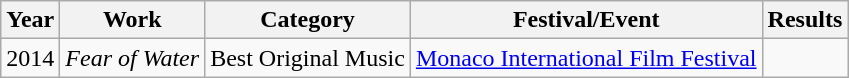<table class="wikitable">
<tr>
<th>Year</th>
<th>Work</th>
<th>Category</th>
<th>Festival/Event</th>
<th>Results</th>
</tr>
<tr>
<td>2014</td>
<td><em>Fear of Water</em></td>
<td>Best Original Music</td>
<td><a href='#'>Monaco International Film Festival</a></td>
<td></td>
</tr>
</table>
